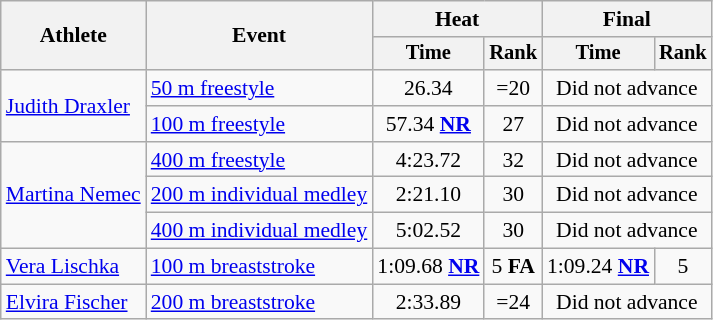<table class=wikitable style=font-size:90%;text-align:center>
<tr>
<th rowspan=2>Athlete</th>
<th rowspan=2>Event</th>
<th colspan=2>Heat</th>
<th colspan=2>Final</th>
</tr>
<tr style=font-size:95%>
<th>Time</th>
<th>Rank</th>
<th>Time</th>
<th>Rank</th>
</tr>
<tr>
<td align=left rowspan=2><a href='#'>Judith Draxler</a></td>
<td align=left><a href='#'>50 m freestyle</a></td>
<td>26.34</td>
<td>=20</td>
<td colspan=2>Did not advance</td>
</tr>
<tr>
<td align=left><a href='#'>100 m freestyle</a></td>
<td>57.34 <strong><a href='#'>NR</a></strong></td>
<td>27</td>
<td colspan=2>Did not advance</td>
</tr>
<tr>
<td align=left rowspan=3><a href='#'>Martina Nemec</a></td>
<td align=left><a href='#'>400 m freestyle</a></td>
<td>4:23.72</td>
<td>32</td>
<td colspan=2>Did not advance</td>
</tr>
<tr>
<td align=left><a href='#'>200 m individual medley</a></td>
<td>2:21.10</td>
<td>30</td>
<td colspan=2>Did not advance</td>
</tr>
<tr>
<td align=left><a href='#'>400 m individual medley</a></td>
<td>5:02.52</td>
<td>30</td>
<td colspan=2>Did not advance</td>
</tr>
<tr>
<td align=left><a href='#'>Vera Lischka</a></td>
<td align=left><a href='#'>100 m breaststroke</a></td>
<td>1:09.68 <strong><a href='#'>NR</a></strong></td>
<td>5 <strong>FA</strong></td>
<td>1:09.24 <strong><a href='#'>NR</a></strong></td>
<td>5</td>
</tr>
<tr>
<td align=left><a href='#'>Elvira Fischer</a></td>
<td align=left><a href='#'>200 m breaststroke</a></td>
<td>2:33.89</td>
<td>=24</td>
<td colspan=2>Did not advance</td>
</tr>
</table>
